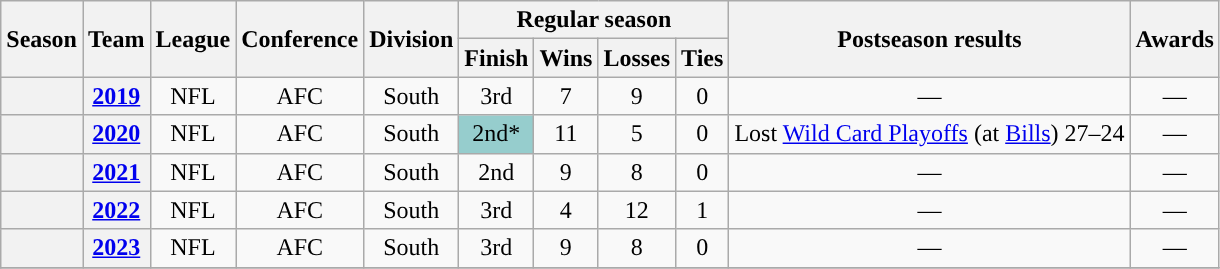<table class="wikitable plainrowheaders" style="text-align:center;">
<tr>
<th scope="col" rowspan="2">Season</th>
<th scope="col" rowspan="2">Team</th>
<th scope="col" rowspan="2">League</th>
<th scope="col" rowspan="2">Conference</th>
<th scope="col" rowspan="2">Division</th>
<th scope="colgroup" colspan="4">Regular season</th>
<th scope="col" rowspan="2">Postseason results</th>
<th scope="col" rowspan="2">Awards</th>
</tr>
<tr>
<th scope="col">Finish</th>
<th scope="col">Wins</th>
<th scope="col">Losses</th>
<th scope="col">Ties</th>
</tr>
<tr>
<th scope="row"></th>
<th><a href='#'>2019</a></th>
<td>NFL</td>
<td>AFC</td>
<td>South</td>
<td>3rd</td>
<td>7</td>
<td>9</td>
<td>0</td>
<td>—</td>
<td>—</td>
</tr>
<tr>
<th scope="row"></th>
<th><a href='#'>2020</a></th>
<td>NFL</td>
<td>AFC</td>
<td>South</td>
<td style="background:#96cdcd">2nd*</td>
<td>11</td>
<td>5</td>
<td>0</td>
<td>Lost <a href='#'>Wild Card Playoffs</a> (at <a href='#'>Bills</a>) 27–24</td>
<td>—</td>
</tr>
<tr>
<th scope="row"></th>
<th><a href='#'>2021</a></th>
<td>NFL</td>
<td>AFC</td>
<td>South</td>
<td>2nd</td>
<td>9</td>
<td>8</td>
<td>0</td>
<td>—</td>
<td>—</td>
</tr>
<tr>
<th scope="row"></th>
<th><a href='#'>2022</a></th>
<td>NFL</td>
<td>AFC</td>
<td>South</td>
<td>3rd</td>
<td>4</td>
<td>12</td>
<td>1</td>
<td>—</td>
<td>—</td>
</tr>
<tr>
<th scope="row"></th>
<th><a href='#'>2023</a></th>
<td>NFL</td>
<td>AFC</td>
<td>South</td>
<td>3rd</td>
<td>9</td>
<td>8</td>
<td>0</td>
<td>—</td>
<td>—</td>
</tr>
<tr>
</tr>
</table>
